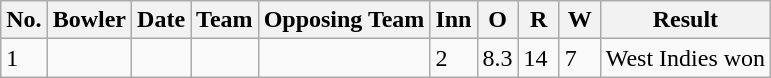<table class="wikitable sortable">
<tr>
<th>No.</th>
<th>Bowler</th>
<th>Date</th>
<th>Team</th>
<th>Opposing Team</th>
<th scope="col" style="width:20px;">Inn</th>
<th scope="col" style="width:20px;">O</th>
<th scope="col" style="width:20px;">R</th>
<th scope="col" style="width:20px;">W</th>
<th>Result</th>
</tr>
<tr>
<td>1</td>
<td></td>
<td></td>
<td></td>
<td></td>
<td>2</td>
<td>8.3</td>
<td>14</td>
<td>7</td>
<td>West Indies won</td>
</tr>
</table>
